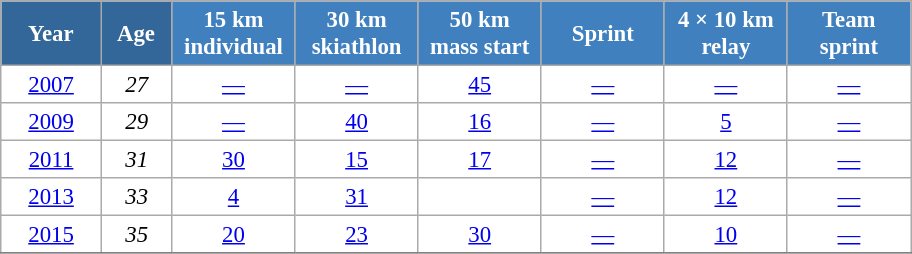<table class="wikitable" style="font-size:95%; text-align:center; border:grey solid 1px; border-collapse:collapse; background:#ffffff;">
<tr>
<th style="background-color:#369; color:white; width:60px;"> Year </th>
<th style="background-color:#369; color:white; width:40px;"> Age </th>
<th style="background-color:#4180be; color:white; width:75px;"> 15 km <br> individual </th>
<th style="background-color:#4180be; color:white; width:75px;"> 30 km <br> skiathlon </th>
<th style="background-color:#4180be; color:white; width:75px;"> 50 km <br> mass start </th>
<th style="background-color:#4180be; color:white; width:75px;"> Sprint </th>
<th style="background-color:#4180be; color:white; width:75px;"> 4 × 10 km <br> relay </th>
<th style="background-color:#4180be; color:white; width:75px;"> Team <br> sprint </th>
</tr>
<tr>
<td><a href='#'>2007</a></td>
<td><em>27</em></td>
<td><a href='#'>—</a></td>
<td><a href='#'>—</a></td>
<td><a href='#'>45</a></td>
<td><a href='#'>—</a></td>
<td><a href='#'>—</a></td>
<td><a href='#'>—</a></td>
</tr>
<tr>
<td><a href='#'>2009</a></td>
<td><em>29</em></td>
<td><a href='#'>—</a></td>
<td><a href='#'>40</a></td>
<td><a href='#'>16</a></td>
<td><a href='#'>—</a></td>
<td><a href='#'>5</a></td>
<td><a href='#'>—</a></td>
</tr>
<tr>
<td><a href='#'>2011</a></td>
<td><em>31</em></td>
<td><a href='#'>30</a></td>
<td><a href='#'>15</a></td>
<td><a href='#'>17</a></td>
<td><a href='#'>—</a></td>
<td><a href='#'>12</a></td>
<td><a href='#'>—</a></td>
</tr>
<tr>
<td><a href='#'>2013</a></td>
<td><em>33</em></td>
<td><a href='#'>4</a></td>
<td><a href='#'>31</a></td>
<td><a href='#'></a></td>
<td><a href='#'>—</a></td>
<td><a href='#'>12</a></td>
<td><a href='#'>—</a></td>
</tr>
<tr>
<td><a href='#'>2015</a></td>
<td><em>35</em></td>
<td><a href='#'>20</a></td>
<td><a href='#'>23</a></td>
<td><a href='#'>30</a></td>
<td><a href='#'>—</a></td>
<td><a href='#'>10</a></td>
<td><a href='#'>—</a></td>
</tr>
<tr>
</tr>
</table>
